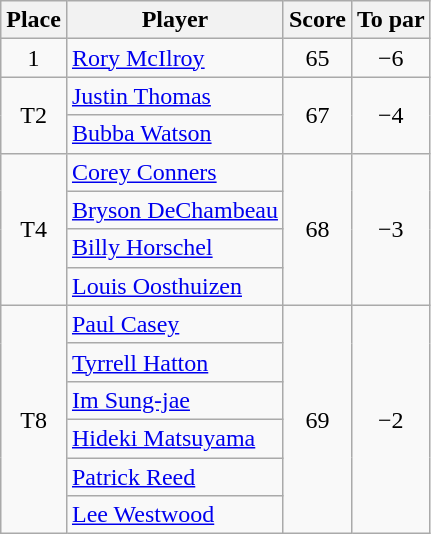<table class="wikitable">
<tr>
<th>Place</th>
<th>Player</th>
<th>Score</th>
<th>To par</th>
</tr>
<tr>
<td align=center>1</td>
<td> <a href='#'>Rory McIlroy</a></td>
<td align=center>65</td>
<td align=center>−6</td>
</tr>
<tr>
<td rowspan=2 align=center>T2</td>
<td> <a href='#'>Justin Thomas</a></td>
<td rowspan=2 align=center>67</td>
<td rowspan=2 align=center>−4</td>
</tr>
<tr>
<td> <a href='#'>Bubba Watson</a></td>
</tr>
<tr>
<td rowspan=4 align=center>T4</td>
<td> <a href='#'>Corey Conners</a></td>
<td rowspan=4 align=center>68</td>
<td rowspan=4 align=center>−3</td>
</tr>
<tr>
<td> <a href='#'>Bryson DeChambeau</a></td>
</tr>
<tr>
<td> <a href='#'>Billy Horschel</a></td>
</tr>
<tr>
<td> <a href='#'>Louis Oosthuizen</a></td>
</tr>
<tr>
<td rowspan=6 align=center>T8</td>
<td> <a href='#'>Paul Casey</a></td>
<td rowspan=6 align=center>69</td>
<td rowspan=6 align=center>−2</td>
</tr>
<tr>
<td> <a href='#'>Tyrrell Hatton</a></td>
</tr>
<tr>
<td> <a href='#'>Im Sung-jae</a></td>
</tr>
<tr>
<td> <a href='#'>Hideki Matsuyama</a></td>
</tr>
<tr>
<td> <a href='#'>Patrick Reed</a></td>
</tr>
<tr>
<td> <a href='#'>Lee Westwood</a></td>
</tr>
</table>
